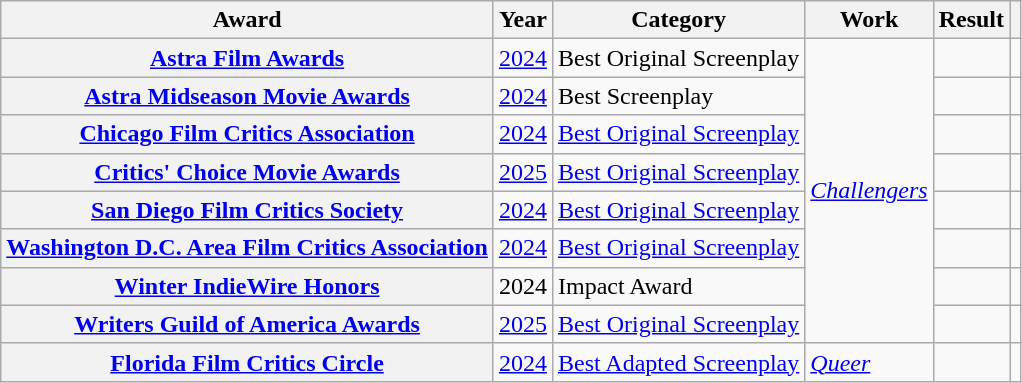<table class="wikitable sortable plainrowheaders">
<tr>
<th>Award</th>
<th>Year</th>
<th>Category</th>
<th>Work</th>
<th>Result</th>
<th class="unsortable"></th>
</tr>
<tr>
<th scope="row"><a href='#'>Astra Film Awards</a></th>
<td><a href='#'>2024</a></td>
<td>Best Original Screenplay</td>
<td rowspan=8><em><a href='#'>Challengers</a></em></td>
<td></td>
<td align="center"></td>
</tr>
<tr>
<th scope="row"><a href='#'>Astra Midseason Movie Awards</a></th>
<td><a href='#'>2024</a></td>
<td>Best Screenplay</td>
<td></td>
<td align="center"></td>
</tr>
<tr>
<th scope="row"><a href='#'>Chicago Film Critics Association</a></th>
<td><a href='#'>2024</a></td>
<td><a href='#'>Best Original Screenplay</a></td>
<td></td>
<td align="center"></td>
</tr>
<tr>
<th scope="row"><a href='#'>Critics' Choice Movie Awards</a></th>
<td><a href='#'>2025</a></td>
<td><a href='#'>Best Original Screenplay</a></td>
<td></td>
<td align="center"></td>
</tr>
<tr>
<th scope="row"><a href='#'>San Diego Film Critics Society</a></th>
<td><a href='#'>2024</a></td>
<td><a href='#'>Best Original Screenplay</a></td>
<td></td>
<td align="center"></td>
</tr>
<tr>
<th scope="row"><a href='#'>Washington D.C. Area Film Critics Association</a></th>
<td><a href='#'>2024</a></td>
<td><a href='#'>Best Original Screenplay</a></td>
<td></td>
<td align="center"></td>
</tr>
<tr>
<th scope="row"><a href='#'>Winter IndieWire Honors</a></th>
<td>2024</td>
<td>Impact Award</td>
<td></td>
<td align="center"></td>
</tr>
<tr>
<th scope="row"><a href='#'>Writers Guild of America Awards</a></th>
<td><a href='#'>2025</a></td>
<td><a href='#'>Best Original Screenplay</a></td>
<td></td>
<td align="center"></td>
</tr>
<tr>
<th scope="row"><a href='#'>Florida Film Critics Circle</a></th>
<td><a href='#'>2024</a></td>
<td><a href='#'>Best Adapted Screenplay</a></td>
<td><em><a href='#'>Queer</a></em></td>
<td></td>
<td align="center"></td>
</tr>
</table>
